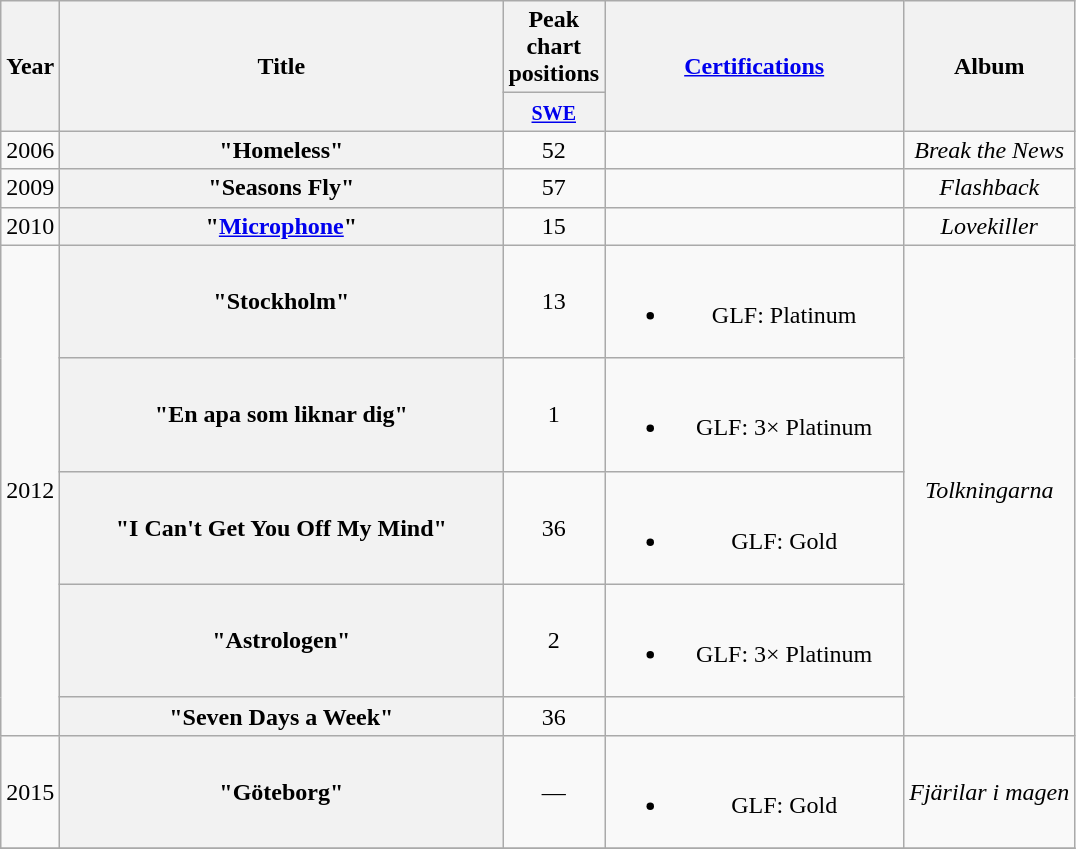<table class="wikitable plainrowheaders" style="text-align:center;">
<tr>
<th scope="col" rowspan="2" style="width:1em;">Year</th>
<th scope="col" rowspan="2" style="width:18em;">Title</th>
<th scope="col" colspan="1">Peak chart positions</th>
<th scope="col" rowspan="2" style="width:12em;"><a href='#'>Certifications</a></th>
<th scope="col" rowspan="2">Album</th>
</tr>
<tr>
<th width="40"><small><a href='#'>SWE</a></small><br></th>
</tr>
<tr>
<td>2006</td>
<th scope="row">"Homeless"</th>
<td align="center">52</td>
<td></td>
<td style="text-align:center;"><em>Break the News</em></td>
</tr>
<tr>
<td>2009</td>
<th scope="row">"Seasons Fly"</th>
<td align="center">57</td>
<td></td>
<td style="text-align:center;"><em>Flashback</em></td>
</tr>
<tr>
<td>2010</td>
<th scope="row">"<a href='#'>Microphone</a>"</th>
<td align="center">15</td>
<td></td>
<td style="text-align:center;"><em>Lovekiller</em></td>
</tr>
<tr>
<td rowspan="5">2012</td>
<th scope="row">"Stockholm"</th>
<td style="text-align:center;">13</td>
<td><br><ul><li>GLF: Platinum</li></ul></td>
<td style="text-align:center;" rowspan="5"><em>Tolkningarna</em></td>
</tr>
<tr>
<th scope="row">"En apa som liknar dig"</th>
<td style="text-align:center;">1</td>
<td><br><ul><li>GLF: 3× Platinum</li></ul></td>
</tr>
<tr>
<th scope="row">"I Can't Get You Off My Mind"</th>
<td style="text-align:center;">36</td>
<td><br><ul><li>GLF: Gold</li></ul></td>
</tr>
<tr>
<th scope="row">"Astrologen"</th>
<td style="text-align:center;">2</td>
<td><br><ul><li>GLF: 3× Platinum</li></ul></td>
</tr>
<tr>
<th scope="row">"Seven Days a Week"</th>
<td style="text-align:center;">36</td>
<td></td>
</tr>
<tr>
<td>2015</td>
<th scope="row">"Göteborg"</th>
<td style="text-align:center;">—</td>
<td><br><ul><li>GLF: Gold</li></ul></td>
<td style="text-align:center;"><em>Fjärilar i magen</em></td>
</tr>
<tr>
</tr>
</table>
